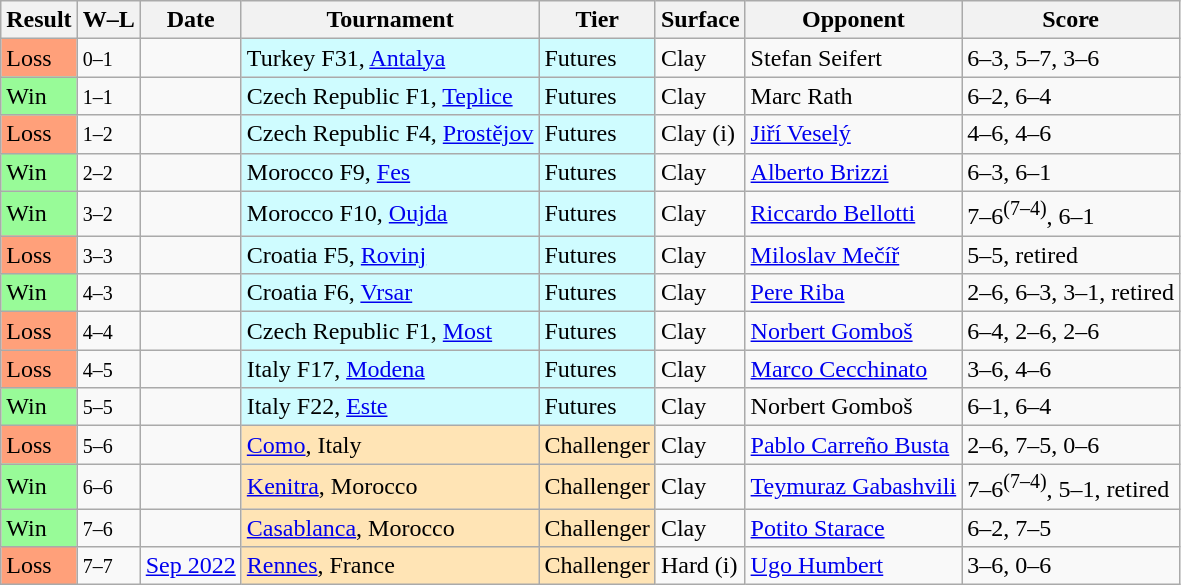<table class="sortable wikitable nowrap">
<tr>
<th>Result</th>
<th class="unsortable">W–L</th>
<th>Date</th>
<th>Tournament</th>
<th>Tier</th>
<th>Surface</th>
<th>Opponent</th>
<th class="unsortable">Score</th>
</tr>
<tr>
<td bgcolor=FFA07A>Loss</td>
<td><small>0–1</small></td>
<td></td>
<td style="background:#cffcff;">Turkey F31, <a href='#'>Antalya</a></td>
<td style="background:#cffcff;">Futures</td>
<td>Clay</td>
<td> Stefan Seifert</td>
<td>6–3, 5–7, 3–6</td>
</tr>
<tr>
<td bgcolor=98FB98>Win</td>
<td><small>1–1</small></td>
<td></td>
<td style="background:#cffcff;">Czech Republic F1, <a href='#'>Teplice</a></td>
<td style="background:#cffcff;">Futures</td>
<td>Clay</td>
<td> Marc Rath</td>
<td>6–2, 6–4</td>
</tr>
<tr>
<td bgcolor=FFA07A>Loss</td>
<td><small>1–2</small></td>
<td></td>
<td style="background:#cffcff;">Czech Republic F4, <a href='#'>Prostějov</a></td>
<td style="background:#cffcff;">Futures</td>
<td>Clay (i)</td>
<td> <a href='#'>Jiří Veselý</a></td>
<td>4–6, 4–6</td>
</tr>
<tr>
<td bgcolor=98FB98>Win</td>
<td><small>2–2</small></td>
<td></td>
<td style="background:#cffcff;">Morocco F9, <a href='#'>Fes</a></td>
<td style="background:#cffcff;">Futures</td>
<td>Clay</td>
<td> <a href='#'>Alberto Brizzi</a></td>
<td>6–3, 6–1</td>
</tr>
<tr>
<td bgcolor=98FB98>Win</td>
<td><small>3–2</small></td>
<td></td>
<td style="background:#cffcff;">Morocco F10, <a href='#'>Oujda</a></td>
<td style="background:#cffcff;">Futures</td>
<td>Clay</td>
<td> <a href='#'>Riccardo Bellotti</a></td>
<td>7–6<sup>(7–4)</sup>, 6–1</td>
</tr>
<tr>
<td bgcolor=FFA07A>Loss</td>
<td><small>3–3</small></td>
<td></td>
<td style="background:#cffcff;">Croatia F5, <a href='#'>Rovinj</a></td>
<td style="background:#cffcff;">Futures</td>
<td>Clay</td>
<td> <a href='#'>Miloslav Mečíř</a></td>
<td>5–5, retired</td>
</tr>
<tr>
<td bgcolor=98FB98>Win</td>
<td><small>4–3</small></td>
<td></td>
<td style="background:#cffcff;">Croatia F6, <a href='#'>Vrsar</a></td>
<td style="background:#cffcff;">Futures</td>
<td>Clay</td>
<td> <a href='#'>Pere Riba</a></td>
<td>2–6, 6–3, 3–1, retired</td>
</tr>
<tr>
<td bgcolor=FFA07A>Loss</td>
<td><small>4–4</small></td>
<td></td>
<td style="background:#cffcff;">Czech Republic F1, <a href='#'>Most</a></td>
<td style="background:#cffcff;">Futures</td>
<td>Clay</td>
<td> <a href='#'>Norbert Gomboš</a></td>
<td>6–4, 2–6, 2–6</td>
</tr>
<tr>
<td bgcolor=FFA07A>Loss</td>
<td><small>4–5</small></td>
<td></td>
<td style="background:#cffcff;">Italy F17, <a href='#'>Modena</a></td>
<td style="background:#cffcff;">Futures</td>
<td>Clay</td>
<td> <a href='#'>Marco Cecchinato</a></td>
<td>3–6, 4–6</td>
</tr>
<tr>
<td bgcolor=98FB98>Win</td>
<td><small>5–5</small></td>
<td></td>
<td style="background:#cffcff;">Italy F22, <a href='#'>Este</a></td>
<td style="background:#cffcff;">Futures</td>
<td>Clay</td>
<td> Norbert Gomboš</td>
<td>6–1, 6–4</td>
</tr>
<tr>
<td bgcolor=FFA07A>Loss</td>
<td><small>5–6</small></td>
<td><a href='#'></a></td>
<td style="background:moccasin;"><a href='#'>Como</a>, Italy</td>
<td style="background:moccasin;">Challenger</td>
<td>Clay</td>
<td> <a href='#'>Pablo Carreño Busta</a></td>
<td>2–6, 7–5, 0–6</td>
</tr>
<tr>
<td bgcolor=98FB98>Win</td>
<td><small>6–6</small></td>
<td><a href='#'></a></td>
<td style="background:moccasin;"><a href='#'>Kenitra</a>, Morocco</td>
<td style="background:moccasin;">Challenger</td>
<td>Clay</td>
<td> <a href='#'>Teymuraz Gabashvili</a></td>
<td>7–6<sup>(7–4)</sup>, 5–1, retired</td>
</tr>
<tr>
<td bgcolor=98FB98>Win</td>
<td><small>7–6</small></td>
<td><a href='#'></a></td>
<td style="background:moccasin;"><a href='#'>Casablanca</a>, Morocco</td>
<td style="background:moccasin;">Challenger</td>
<td>Clay</td>
<td> <a href='#'>Potito Starace</a></td>
<td>6–2, 7–5</td>
</tr>
<tr>
<td bgcolor=FFA07A>Loss</td>
<td><small>7–7</small></td>
<td><a href='#'>Sep 2022</a></td>
<td style="background:moccasin;"><a href='#'>Rennes</a>, France</td>
<td style="background:moccasin;">Challenger</td>
<td>Hard (i)</td>
<td> <a href='#'>Ugo Humbert</a></td>
<td>3–6, 0–6</td>
</tr>
</table>
